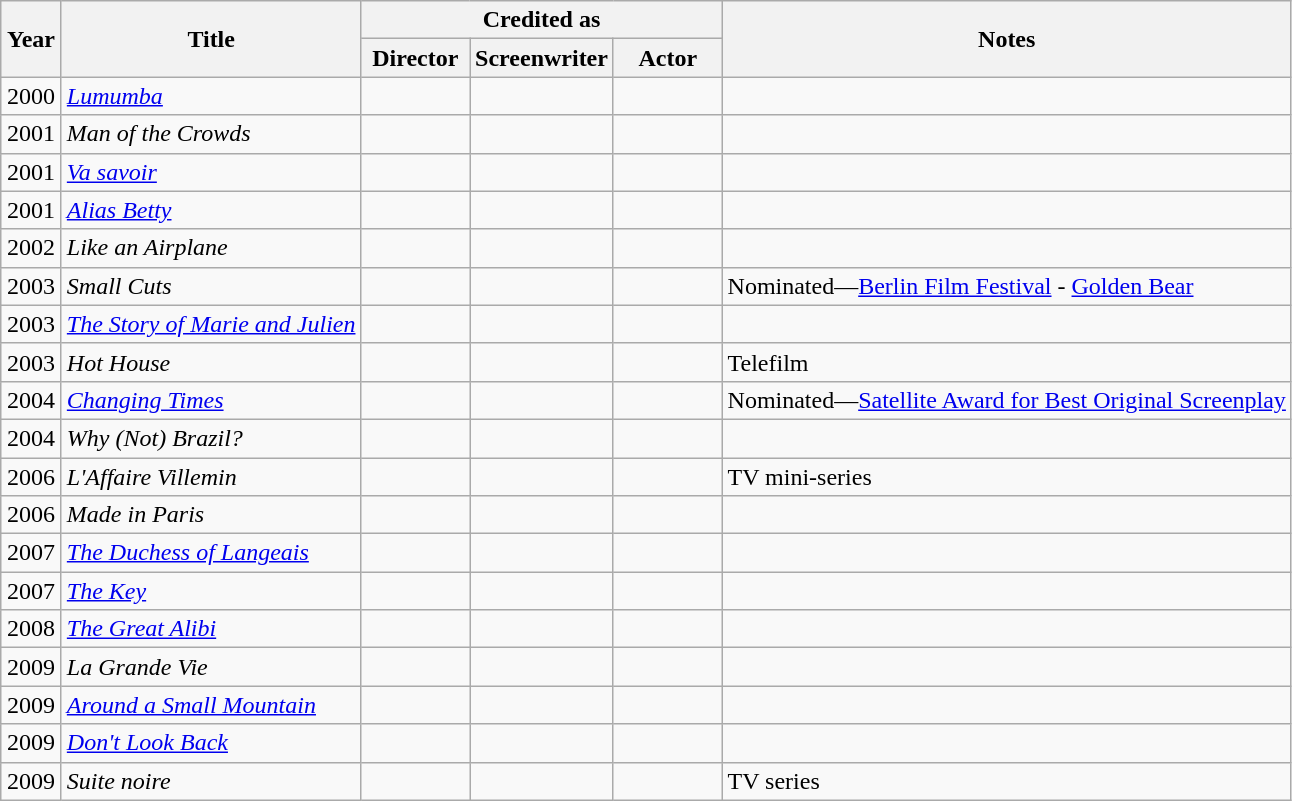<table class="wikitable sortable">
<tr>
<th rowspan=2 width="33">Year</th>
<th rowspan=2>Title</th>
<th colspan=3>Credited as</th>
<th rowspan=2>Notes</th>
</tr>
<tr>
<th width=65>Director</th>
<th width=65>Screenwriter</th>
<th width=65>Actor</th>
</tr>
<tr>
<td align="center">2000</td>
<td align="left"><em><a href='#'>Lumumba</a></em></td>
<td></td>
<td></td>
<td></td>
<td></td>
</tr>
<tr>
<td align="center">2001</td>
<td align="left"><em>Man of the Crowds</em></td>
<td></td>
<td></td>
<td></td>
<td></td>
</tr>
<tr>
<td align="center">2001</td>
<td align="left"><em><a href='#'>Va savoir</a></em></td>
<td></td>
<td></td>
<td></td>
<td></td>
</tr>
<tr>
<td align="center">2001</td>
<td align="left"><em><a href='#'>Alias Betty</a></em></td>
<td></td>
<td></td>
<td></td>
<td></td>
</tr>
<tr>
<td align="center">2002</td>
<td align="left"><em>Like an Airplane</em></td>
<td></td>
<td></td>
<td></td>
<td></td>
</tr>
<tr>
<td align="center">2003</td>
<td align="left"><em>Small Cuts</em></td>
<td></td>
<td></td>
<td></td>
<td>Nominated—<a href='#'>Berlin Film Festival</a> - <a href='#'>Golden Bear</a></td>
</tr>
<tr>
<td align="center">2003</td>
<td align="left"><em><a href='#'>The Story of Marie and Julien</a></em></td>
<td></td>
<td></td>
<td></td>
<td></td>
</tr>
<tr>
<td align="center">2003</td>
<td align="left"><em>Hot House</em></td>
<td></td>
<td></td>
<td></td>
<td>Telefilm</td>
</tr>
<tr>
<td align="center">2004</td>
<td align="left"><em><a href='#'>Changing Times</a></em></td>
<td></td>
<td></td>
<td></td>
<td>Nominated—<a href='#'>Satellite Award for Best Original Screenplay</a></td>
</tr>
<tr>
<td align="center">2004</td>
<td align="left"><em>Why (Not) Brazil?</em></td>
<td></td>
<td></td>
<td></td>
<td></td>
</tr>
<tr>
<td align="center">2006</td>
<td align="left"><em>L'Affaire Villemin</em></td>
<td></td>
<td></td>
<td></td>
<td>TV mini-series</td>
</tr>
<tr>
<td align="center">2006</td>
<td align="left"><em>Made in Paris</em></td>
<td></td>
<td></td>
<td></td>
<td></td>
</tr>
<tr>
<td align="center">2007</td>
<td align="left"><em><a href='#'>The Duchess of Langeais</a></em></td>
<td></td>
<td></td>
<td></td>
<td></td>
</tr>
<tr>
<td align="center">2007</td>
<td align="left"><em><a href='#'>The Key</a></em></td>
<td></td>
<td></td>
<td></td>
<td></td>
</tr>
<tr>
<td align="center">2008</td>
<td align="left"><em><a href='#'>The Great Alibi</a></em></td>
<td></td>
<td></td>
<td></td>
<td></td>
</tr>
<tr>
<td align="center">2009</td>
<td align="left"><em>La Grande Vie</em></td>
<td></td>
<td></td>
<td></td>
<td></td>
</tr>
<tr>
<td align="center">2009</td>
<td align="left"><em><a href='#'>Around a Small Mountain</a></em></td>
<td></td>
<td></td>
<td></td>
<td></td>
</tr>
<tr>
<td align="center">2009</td>
<td align="left"><em><a href='#'>Don't Look Back</a></em></td>
<td></td>
<td></td>
<td></td>
<td></td>
</tr>
<tr>
<td align="center">2009</td>
<td align="left"><em>Suite noire</em></td>
<td></td>
<td></td>
<td></td>
<td>TV series</td>
</tr>
</table>
